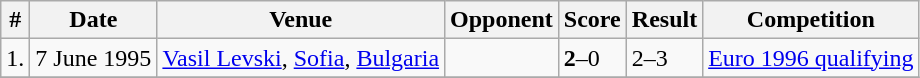<table class="wikitable" border="1">
<tr>
<th>#</th>
<th>Date</th>
<th>Venue</th>
<th>Opponent</th>
<th>Score</th>
<th>Result</th>
<th>Competition</th>
</tr>
<tr>
<td>1.</td>
<td>7 June 1995</td>
<td><a href='#'>Vasil Levski</a>, <a href='#'>Sofia</a>, <a href='#'>Bulgaria</a></td>
<td></td>
<td><strong>2</strong>–0</td>
<td>2–3</td>
<td><a href='#'>Euro 1996 qualifying</a></td>
</tr>
<tr>
</tr>
</table>
